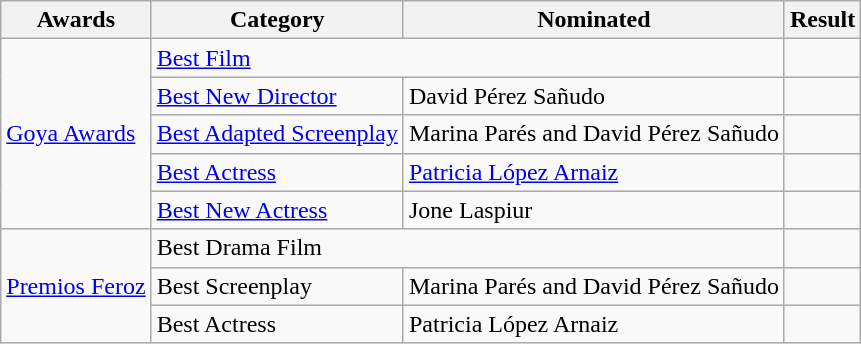<table class="wikitable">
<tr>
<th>Awards</th>
<th>Category</th>
<th>Nominated</th>
<th>Result</th>
</tr>
<tr>
<td rowspan=5><a href='#'>Goya Awards</a></td>
<td colspan=2><a href='#'>Best Film</a></td>
<td></td>
</tr>
<tr>
<td><a href='#'>Best New Director</a></td>
<td>David Pérez Sañudo</td>
<td></td>
</tr>
<tr>
<td><a href='#'>Best Adapted Screenplay</a></td>
<td>Marina Parés and David Pérez Sañudo</td>
<td></td>
</tr>
<tr>
<td><a href='#'>Best Actress</a></td>
<td><a href='#'>Patricia López Arnaiz</a></td>
<td></td>
</tr>
<tr>
<td><a href='#'>Best New Actress</a></td>
<td>Jone Laspiur</td>
<td></td>
</tr>
<tr>
<td rowspan=3><a href='#'>Premios Feroz</a></td>
<td colspan=2>Best Drama Film</td>
<td></td>
</tr>
<tr>
<td>Best Screenplay</td>
<td>Marina Parés and David Pérez Sañudo</td>
<td></td>
</tr>
<tr>
<td>Best Actress</td>
<td>Patricia López Arnaiz</td>
<td></td>
</tr>
</table>
